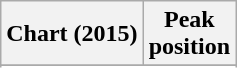<table class="wikitable sortable plainrowheaders" style="text-align:center">
<tr>
<th scope="col">Chart (2015)</th>
<th scope="col">Peak<br> position</th>
</tr>
<tr>
</tr>
<tr>
</tr>
<tr>
</tr>
<tr>
</tr>
<tr>
</tr>
<tr>
</tr>
</table>
